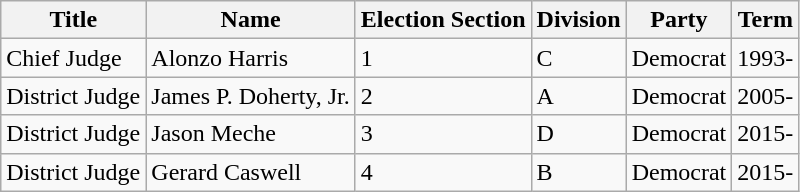<table class = "wikitable">
<tr>
<th>Title</th>
<th>Name</th>
<th>Election Section</th>
<th>Division</th>
<th>Party</th>
<th>Term</th>
</tr>
<tr>
<td>Chief Judge</td>
<td>Alonzo Harris</td>
<td>1</td>
<td>C</td>
<td>Democrat</td>
<td>1993-</td>
</tr>
<tr>
<td>District Judge</td>
<td>James P. Doherty, Jr.</td>
<td>2</td>
<td>A</td>
<td>Democrat</td>
<td>2005-</td>
</tr>
<tr>
<td>District Judge</td>
<td>Jason Meche</td>
<td>3</td>
<td>D</td>
<td>Democrat</td>
<td>2015-</td>
</tr>
<tr>
<td>District Judge</td>
<td>Gerard Caswell</td>
<td>4</td>
<td>B</td>
<td>Democrat</td>
<td>2015-</td>
</tr>
</table>
